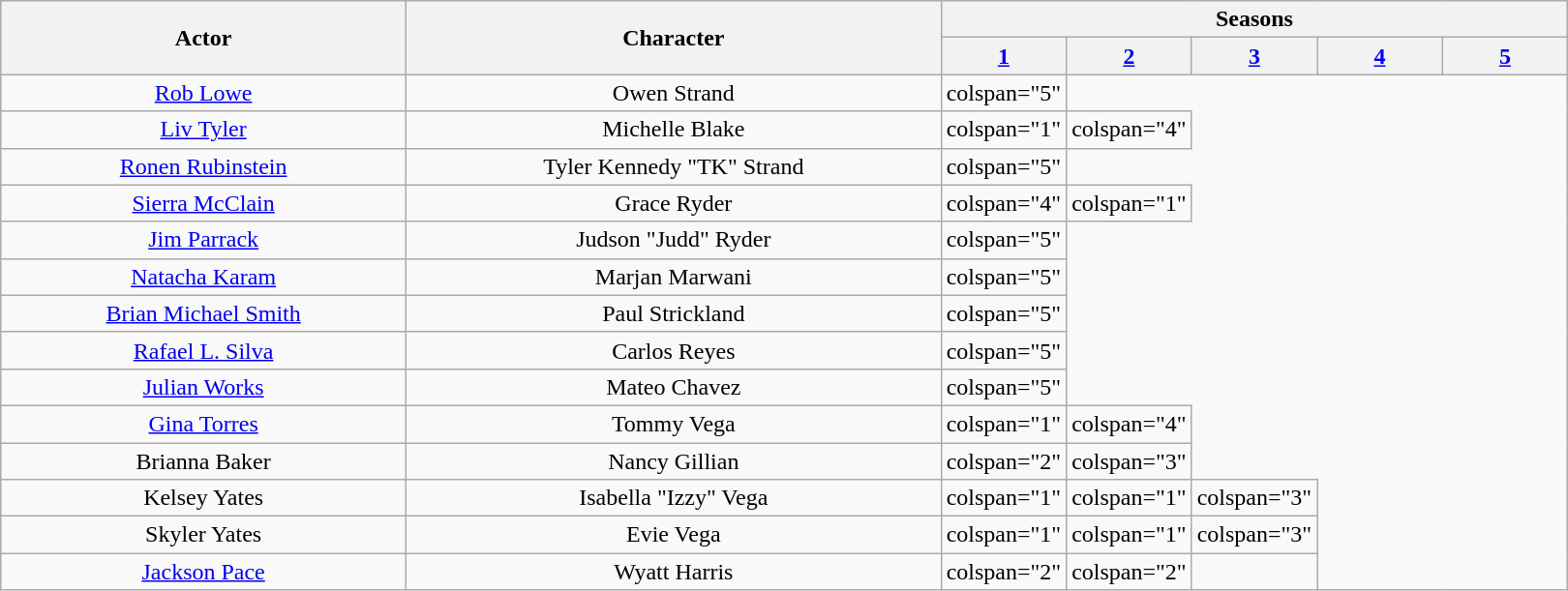<table class="wikitable plainrowheaders" style="text-align:center;">
<tr>
<th rowspan="2" scope="col">Actor</th>
<th rowspan="2" scope="col">Character</th>
<th scope="col" colspan="5">Seasons</th>
</tr>
<tr>
<th scope="col" style="width:8%;"><a href='#'>1</a></th>
<th scope="col" style="width:8%;"><a href='#'>2</a></th>
<th scope="col" style="width:8%;"><a href='#'>3</a></th>
<th scope="col" style="width:8%;"><a href='#'>4</a></th>
<th scope="col" style="width:8%;"><a href='#'>5</a></th>
</tr>
<tr>
<td><a href='#'>Rob Lowe</a></td>
<td>Owen Strand</td>
<td>colspan="5" </td>
</tr>
<tr>
<td><a href='#'>Liv Tyler</a></td>
<td>Michelle Blake</td>
<td>colspan="1" </td>
<td>colspan="4" </td>
</tr>
<tr>
<td><a href='#'>Ronen Rubinstein</a></td>
<td>Tyler Kennedy "TK" Strand</td>
<td>colspan="5" </td>
</tr>
<tr>
<td><a href='#'>Sierra McClain</a></td>
<td>Grace Ryder</td>
<td>colspan="4" </td>
<td>colspan="1" </td>
</tr>
<tr>
<td><a href='#'>Jim Parrack</a></td>
<td>Judson "Judd" Ryder</td>
<td>colspan="5" </td>
</tr>
<tr>
<td><a href='#'>Natacha Karam</a></td>
<td>Marjan Marwani</td>
<td>colspan="5" </td>
</tr>
<tr>
<td><a href='#'>Brian Michael Smith</a></td>
<td>Paul Strickland</td>
<td>colspan="5" </td>
</tr>
<tr>
<td><a href='#'>Rafael L. Silva</a></td>
<td>Carlos Reyes</td>
<td>colspan="5" </td>
</tr>
<tr>
<td><a href='#'>Julian Works</a></td>
<td>Mateo Chavez</td>
<td>colspan="5" </td>
</tr>
<tr>
<td><a href='#'>Gina Torres</a></td>
<td>Tommy Vega</td>
<td>colspan="1" </td>
<td>colspan="4" </td>
</tr>
<tr>
<td>Brianna Baker</td>
<td>Nancy Gillian</td>
<td>colspan="2" </td>
<td>colspan="3" </td>
</tr>
<tr>
<td>Kelsey Yates</td>
<td>Isabella "Izzy" Vega</td>
<td>colspan="1" </td>
<td>colspan="1"</td>
<td>colspan="3" </td>
</tr>
<tr>
<td>Skyler Yates</td>
<td>Evie Vega</td>
<td>colspan="1" </td>
<td>colspan="1"</td>
<td>colspan="3" </td>
</tr>
<tr>
<td><a href='#'>Jackson Pace</a></td>
<td>Wyatt Harris</td>
<td>colspan="2" </td>
<td>colspan="2" </td>
<td></td>
</tr>
</table>
